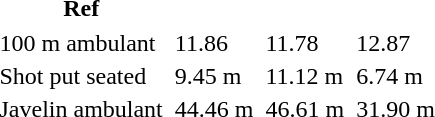<table>
<tr>
<th style="padding:2px;">Ref</th>
</tr>
<tr>
<td>100 m ambulant</td>
<td></td>
<td>11.86</td>
<td></td>
<td>11.78</td>
<td></td>
<td>12.87</td>
<td align=center></td>
</tr>
<tr>
<td>Shot put seated</td>
<td></td>
<td>9.45 m</td>
<td></td>
<td>11.12 m</td>
<td></td>
<td>6.74 m</td>
<td align=center></td>
</tr>
<tr>
<td>Javelin ambulant</td>
<td></td>
<td>44.46 m</td>
<td></td>
<td>46.61 m</td>
<td></td>
<td>31.90 m</td>
<td align=center></td>
</tr>
</table>
